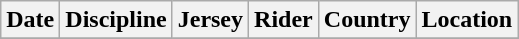<table class="wikitable">
<tr>
<th>Date</th>
<th>Discipline</th>
<th>Jersey</th>
<th>Rider</th>
<th>Country</th>
<th>Location</th>
</tr>
<tr>
</tr>
</table>
